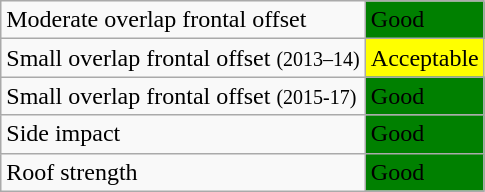<table class="wikitable">
<tr>
<td>Moderate overlap frontal offset</td>
<td style="background: green">Good</td>
</tr>
<tr>
<td>Small overlap frontal offset <small>(2013–14)</small></td>
<td style="background: yellow">Acceptable</td>
</tr>
<tr>
<td>Small overlap frontal offset <small>(2015-17)</small></td>
<td style="background: green">Good</td>
</tr>
<tr>
<td>Side impact</td>
<td style="background: green">Good</td>
</tr>
<tr>
<td>Roof strength</td>
<td style="background: green">Good</td>
</tr>
</table>
